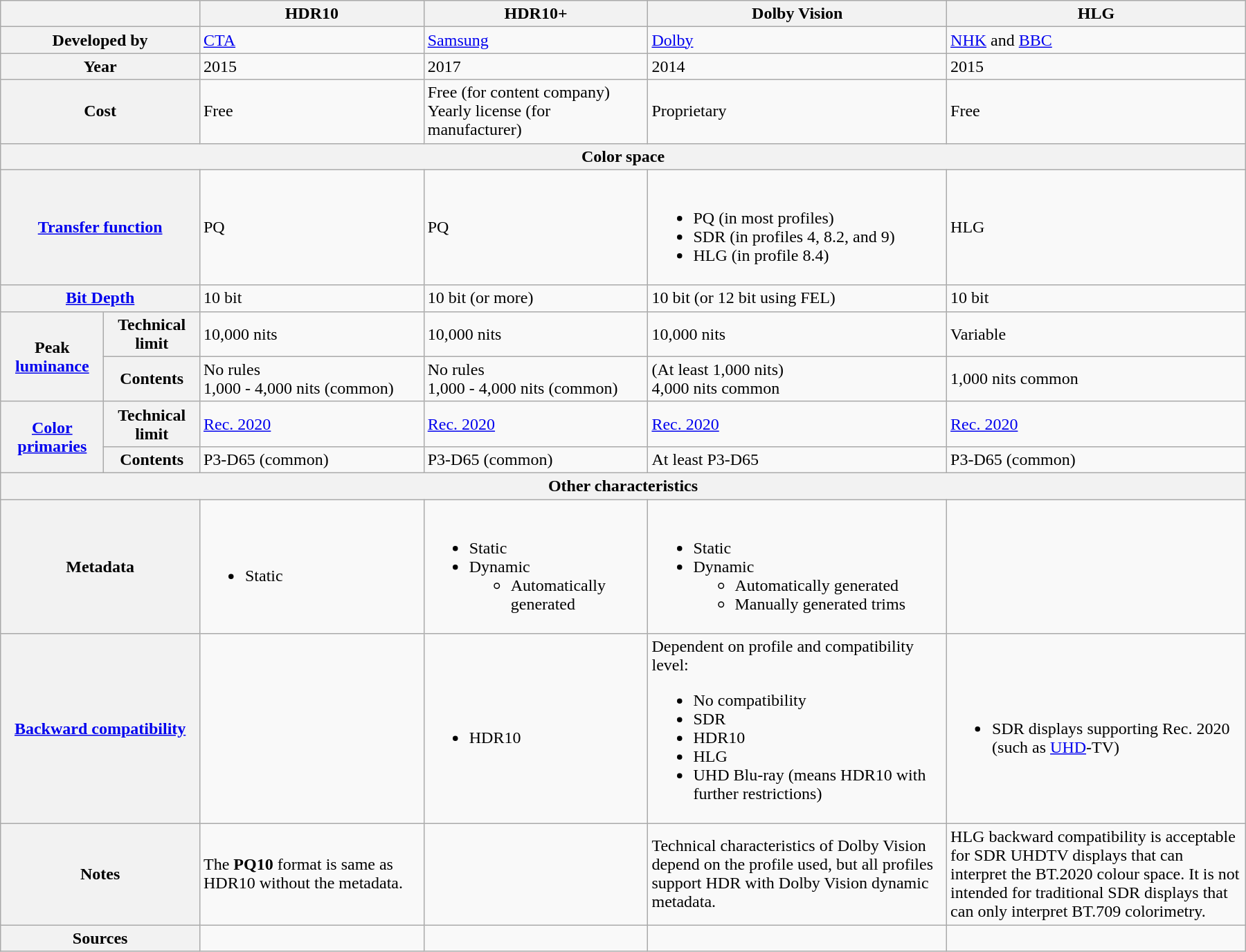<table class="wikitable" style="max-width: 1200px;">
<tr>
<th scope="col" style="width: 16%;" colspan="2"></th>
<th scope="col" style="width: 18%;">HDR10</th>
<th scope="col" style="width: 18%;">HDR10+</th>
<th scope="col" style="width: 24%;">Dolby Vision</th>
<th scope="col" style="width: 24%;">HLG</th>
</tr>
<tr>
<th colspan="2">Developed by</th>
<td><a href='#'>CTA</a></td>
<td><a href='#'>Samsung</a></td>
<td><a href='#'>Dolby</a></td>
<td><a href='#'>NHK</a> and <a href='#'>BBC</a></td>
</tr>
<tr>
<th colspan="2">Year</th>
<td>2015</td>
<td>2017</td>
<td>2014</td>
<td>2015</td>
</tr>
<tr>
<th colspan="2">Cost</th>
<td>Free</td>
<td>Free (for content company)<br>Yearly license (for manufacturer)</td>
<td>Proprietary</td>
<td>Free</td>
</tr>
<tr>
<th colspan="6">Color space</th>
</tr>
<tr>
<th colspan="2"><a href='#'>Transfer function</a></th>
<td>PQ</td>
<td>PQ</td>
<td><br><ul><li>PQ (in most profiles)</li><li>SDR (in profiles 4, 8.2, and 9)</li><li>HLG (in profile 8.4)</li></ul></td>
<td>HLG</td>
</tr>
<tr>
<th colspan="2"><a href='#'>Bit Depth</a></th>
<td>10 bit</td>
<td>10 bit (or more)</td>
<td>10 bit (or 12 bit using FEL)</td>
<td>10 bit</td>
</tr>
<tr>
<th rowspan="2">Peak <a href='#'>luminance</a></th>
<th>Technical limit</th>
<td>10,000 nits</td>
<td>10,000 nits</td>
<td>10,000 nits</td>
<td>Variable</td>
</tr>
<tr>
<th>Contents</th>
<td>No rules<br>1,000 - 4,000 nits (common)</td>
<td>No rules<br>1,000 - 4,000 nits (common)</td>
<td>(At least 1,000 nits)<br>4,000 nits common</td>
<td>1,000 nits common</td>
</tr>
<tr>
<th rowspan="2"><a href='#'>Color primaries</a></th>
<th>Technical limit</th>
<td><a href='#'>Rec. 2020</a></td>
<td><a href='#'>Rec. 2020</a></td>
<td><a href='#'>Rec. 2020</a></td>
<td><a href='#'>Rec. 2020</a></td>
</tr>
<tr>
<th>Contents</th>
<td>P3-D65 (common)</td>
<td>P3-D65 (common)</td>
<td>At least P3-D65</td>
<td>P3-D65 (common)</td>
</tr>
<tr>
<th colspan="6">Other characteristics</th>
</tr>
<tr>
<th colspan="2">Metadata</th>
<td><br><ul><li>Static</li></ul></td>
<td><br><ul><li>Static</li><li>Dynamic<ul><li>Automatically generated</li></ul></li></ul></td>
<td><br><ul><li>Static</li><li>Dynamic<ul><li>Automatically generated</li><li>Manually generated trims</li></ul></li></ul></td>
<td></td>
</tr>
<tr>
<th colspan="2"><a href='#'>Backward compatibility</a></th>
<td></td>
<td><br><ul><li>HDR10</li></ul></td>
<td>Dependent on profile and compatibility level:<br><ul><li>No compatibility</li><li>SDR</li><li>HDR10</li><li>HLG</li><li>UHD Blu-ray (means HDR10 with further restrictions)</li></ul></td>
<td><br><ul><li>SDR displays supporting Rec. 2020 (such as <a href='#'>UHD</a>-TV)</li></ul></td>
</tr>
<tr>
<th colspan="2">Notes</th>
<td>The <strong>PQ10</strong> format is same as HDR10 without the metadata.</td>
<td></td>
<td>Technical characteristics of Dolby Vision depend on the profile used, but all profiles support HDR with Dolby Vision dynamic metadata.</td>
<td>HLG backward compatibility is acceptable for SDR UHDTV displays that can interpret the BT.2020 colour space. It is not intended for traditional SDR displays that can only interpret BT.709 colorimetry.</td>
</tr>
<tr>
<th colspan="2">Sources</th>
<td></td>
<td></td>
<td></td>
<td></td>
</tr>
</table>
